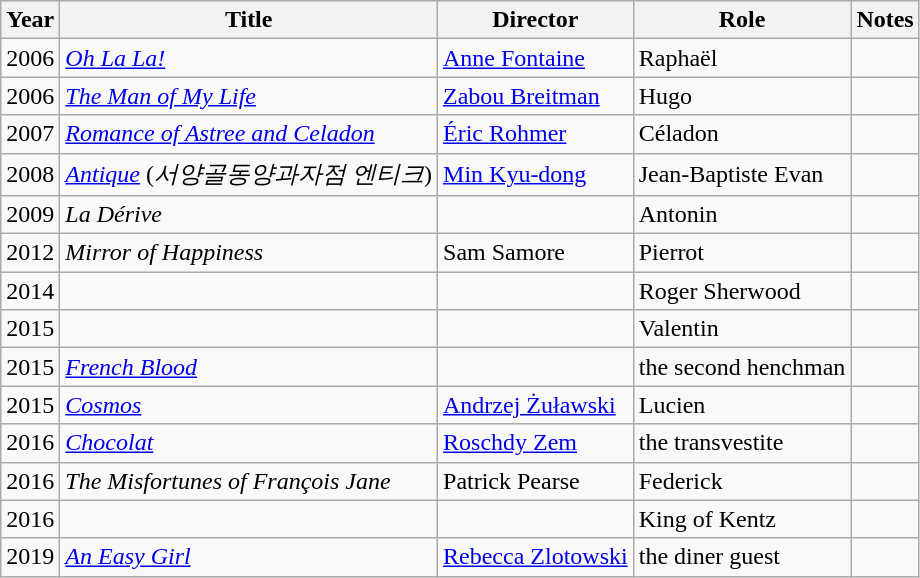<table class="wikitable sortable">
<tr>
<th>Year</th>
<th>Title</th>
<th>Director</th>
<th>Role</th>
<th class="unsortable">Notes</th>
</tr>
<tr>
<td>2006</td>
<td><em><a href='#'>Oh La La!</a></em></td>
<td><a href='#'>Anne Fontaine</a></td>
<td>Raphaël</td>
<td></td>
</tr>
<tr>
<td>2006</td>
<td><em><a href='#'>The Man of My Life</a></em></td>
<td><a href='#'>Zabou Breitman</a></td>
<td>Hugo</td>
<td></td>
</tr>
<tr>
<td>2007</td>
<td><em><a href='#'>Romance of Astree and Celadon</a></em></td>
<td><a href='#'>Éric Rohmer</a></td>
<td>Céladon</td>
<td></td>
</tr>
<tr>
<td>2008</td>
<td><em><a href='#'>Antique</a></em> (<em>서양골동양과자점 엔티크</em>)</td>
<td><a href='#'>Min Kyu-dong</a></td>
<td>Jean-Baptiste Evan</td>
<td></td>
</tr>
<tr>
<td>2009</td>
<td><em>La Dérive</em></td>
<td></td>
<td>Antonin</td>
<td></td>
</tr>
<tr>
<td>2012</td>
<td><em>Mirror of Happiness</em></td>
<td>Sam Samore</td>
<td>Pierrot</td>
<td></td>
</tr>
<tr>
<td>2014</td>
<td><em></em></td>
<td></td>
<td>Roger Sherwood</td>
<td></td>
</tr>
<tr>
<td>2015</td>
<td><em></em></td>
<td></td>
<td>Valentin</td>
<td></td>
</tr>
<tr>
<td>2015</td>
<td><em><a href='#'>French Blood</a></em></td>
<td></td>
<td>the second henchman</td>
<td></td>
</tr>
<tr>
<td>2015</td>
<td><em><a href='#'>Cosmos</a></em></td>
<td><a href='#'>Andrzej Żuławski</a></td>
<td>Lucien</td>
<td></td>
</tr>
<tr>
<td>2016</td>
<td><em><a href='#'>Chocolat</a></em></td>
<td><a href='#'>Roschdy Zem</a></td>
<td>the transvestite</td>
<td></td>
</tr>
<tr>
<td>2016</td>
<td><em>The Misfortunes of François Jane</em></td>
<td>Patrick Pearse</td>
<td>Federick</td>
<td></td>
</tr>
<tr>
<td>2016</td>
<td><em></em></td>
<td></td>
<td>King of Kentz</td>
<td></td>
</tr>
<tr>
<td>2019</td>
<td><em><a href='#'>An Easy Girl</a></em></td>
<td><a href='#'>Rebecca Zlotowski</a></td>
<td>the diner guest</td>
<td></td>
</tr>
</table>
